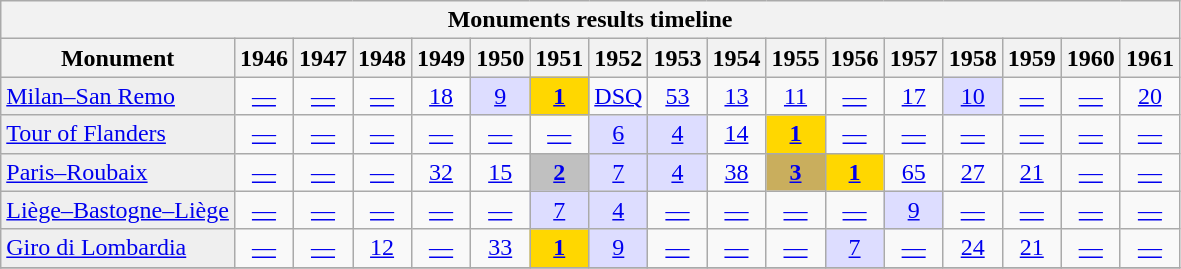<table class="wikitable">
<tr>
<th scope="col" colspan=17 align=center>Monuments results timeline</th>
</tr>
<tr>
<th>Monument</th>
<th scope="col">1946</th>
<th scope="col">1947</th>
<th scope="col">1948</th>
<th scope="col">1949</th>
<th scope="col">1950</th>
<th scope="col">1951</th>
<th scope="col">1952</th>
<th scope="col">1953</th>
<th scope="col">1954</th>
<th scope="col">1955</th>
<th scope="col">1956</th>
<th scope="col">1957</th>
<th scope="col">1958</th>
<th scope="col">1959</th>
<th scope="col">1960</th>
<th scope="col">1961</th>
</tr>
<tr style="text-align:center;">
<td style="text-align:left; background:#efefef;"><a href='#'>Milan–San Remo</a></td>
<td><a href='#'>—</a></td>
<td><a href='#'>—</a></td>
<td><a href='#'>—</a></td>
<td><a href='#'>18</a></td>
<td style="background:#ddddff;"><a href='#'>9</a></td>
<td style="background:gold;"><a href='#'><strong>1</strong></a></td>
<td><a href='#'>DSQ</a></td>
<td><a href='#'>53</a></td>
<td><a href='#'>13</a></td>
<td><a href='#'>11</a></td>
<td><a href='#'>—</a></td>
<td><a href='#'>17</a></td>
<td style="background:#ddddff;"><a href='#'>10</a></td>
<td><a href='#'>—</a></td>
<td><a href='#'>—</a></td>
<td><a href='#'>20</a></td>
</tr>
<tr style="text-align:center;">
<td style="text-align:left; background:#efefef;"><a href='#'>Tour of Flanders</a></td>
<td><a href='#'>—</a></td>
<td><a href='#'>—</a></td>
<td><a href='#'>—</a></td>
<td><a href='#'>—</a></td>
<td><a href='#'>—</a></td>
<td><a href='#'>—</a></td>
<td style="background:#ddddff;"><a href='#'>6</a></td>
<td style="background:#ddddff;"><a href='#'>4</a></td>
<td><a href='#'>14</a></td>
<td style="background:gold;"><a href='#'><strong>1</strong></a></td>
<td><a href='#'>—</a></td>
<td><a href='#'>—</a></td>
<td><a href='#'>—</a></td>
<td><a href='#'>—</a></td>
<td><a href='#'>—</a></td>
<td><a href='#'>—</a></td>
</tr>
<tr style="text-align:center;">
<td style="text-align:left; background:#efefef;"><a href='#'>Paris–Roubaix</a></td>
<td><a href='#'>—</a></td>
<td><a href='#'>—</a></td>
<td><a href='#'>—</a></td>
<td><a href='#'>32</a></td>
<td><a href='#'>15</a></td>
<td style="background:#C0C0C0;"><a href='#'><strong>2</strong></a></td>
<td style="background:#ddddff;"><a href='#'>7</a></td>
<td style="background:#ddddff;"><a href='#'>4</a></td>
<td><a href='#'>38</a></td>
<td style="background:#C9AE5D;"><a href='#'><strong>3</strong></a></td>
<td style="background:gold;"><a href='#'><strong>1</strong></a></td>
<td><a href='#'>65</a></td>
<td><a href='#'>27</a></td>
<td><a href='#'>21</a></td>
<td><a href='#'>—</a></td>
<td><a href='#'>—</a></td>
</tr>
<tr style="text-align:center;">
<td style="text-align:left; background:#efefef;"><a href='#'>Liège–Bastogne–Liège</a></td>
<td><a href='#'>—</a></td>
<td><a href='#'>—</a></td>
<td><a href='#'>—</a></td>
<td><a href='#'>—</a></td>
<td><a href='#'>—</a></td>
<td style="background:#ddddff;"><a href='#'>7</a></td>
<td style="background:#ddddff;"><a href='#'>4</a></td>
<td><a href='#'>—</a></td>
<td><a href='#'>—</a></td>
<td><a href='#'>—</a></td>
<td><a href='#'>—</a></td>
<td style="background:#ddddff;"><a href='#'>9</a></td>
<td><a href='#'>—</a></td>
<td><a href='#'>—</a></td>
<td><a href='#'>—</a></td>
<td><a href='#'>—</a></td>
</tr>
<tr style="text-align:center;">
<td style="text-align:left; background:#efefef;"><a href='#'>Giro di Lombardia</a></td>
<td><a href='#'>—</a></td>
<td><a href='#'>—</a></td>
<td><a href='#'>12</a></td>
<td><a href='#'>—</a></td>
<td><a href='#'>33</a></td>
<td style="background:gold;"><a href='#'><strong>1</strong></a></td>
<td style="background:#ddddff;"><a href='#'>9</a></td>
<td><a href='#'>—</a></td>
<td><a href='#'>—</a></td>
<td><a href='#'>—</a></td>
<td style="background:#ddddff;"><a href='#'>7</a></td>
<td><a href='#'>—</a></td>
<td><a href='#'>24</a></td>
<td><a href='#'>21</a></td>
<td><a href='#'>—</a></td>
<td><a href='#'>—</a></td>
</tr>
<tr>
</tr>
</table>
